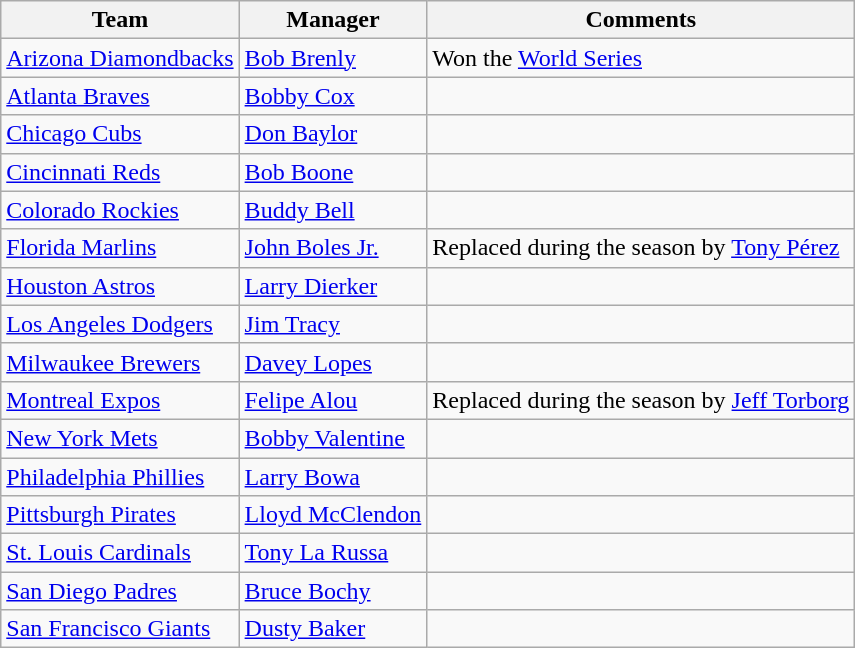<table class="wikitable">
<tr>
<th>Team</th>
<th>Manager</th>
<th>Comments</th>
</tr>
<tr>
<td><a href='#'>Arizona Diamondbacks</a></td>
<td><a href='#'>Bob Brenly</a></td>
<td>Won the <a href='#'>World Series</a></td>
</tr>
<tr>
<td><a href='#'>Atlanta Braves</a></td>
<td><a href='#'>Bobby Cox</a></td>
<td></td>
</tr>
<tr>
<td><a href='#'>Chicago Cubs</a></td>
<td><a href='#'>Don Baylor</a></td>
<td></td>
</tr>
<tr>
<td><a href='#'>Cincinnati Reds</a></td>
<td><a href='#'>Bob Boone</a></td>
<td></td>
</tr>
<tr>
<td><a href='#'>Colorado Rockies</a></td>
<td><a href='#'>Buddy Bell</a></td>
<td></td>
</tr>
<tr>
<td><a href='#'>Florida Marlins</a></td>
<td><a href='#'>John Boles Jr.</a></td>
<td>Replaced during the season by <a href='#'>Tony Pérez</a></td>
</tr>
<tr>
<td><a href='#'>Houston Astros</a></td>
<td><a href='#'>Larry Dierker</a></td>
<td></td>
</tr>
<tr>
<td><a href='#'>Los Angeles Dodgers</a></td>
<td><a href='#'>Jim Tracy</a></td>
<td></td>
</tr>
<tr>
<td><a href='#'>Milwaukee Brewers</a></td>
<td><a href='#'>Davey Lopes</a></td>
<td></td>
</tr>
<tr>
<td><a href='#'>Montreal Expos</a></td>
<td><a href='#'>Felipe Alou</a></td>
<td>Replaced during the season by <a href='#'>Jeff Torborg</a></td>
</tr>
<tr>
<td><a href='#'>New York Mets</a></td>
<td><a href='#'>Bobby Valentine</a></td>
<td></td>
</tr>
<tr>
<td><a href='#'>Philadelphia Phillies</a></td>
<td><a href='#'>Larry Bowa</a></td>
<td></td>
</tr>
<tr>
<td><a href='#'>Pittsburgh Pirates</a></td>
<td><a href='#'>Lloyd McClendon</a></td>
<td></td>
</tr>
<tr>
<td><a href='#'>St. Louis Cardinals</a></td>
<td><a href='#'>Tony La Russa</a></td>
<td></td>
</tr>
<tr>
<td><a href='#'>San Diego Padres</a></td>
<td><a href='#'>Bruce Bochy</a></td>
<td></td>
</tr>
<tr>
<td><a href='#'>San Francisco Giants</a></td>
<td><a href='#'>Dusty Baker</a></td>
<td></td>
</tr>
</table>
